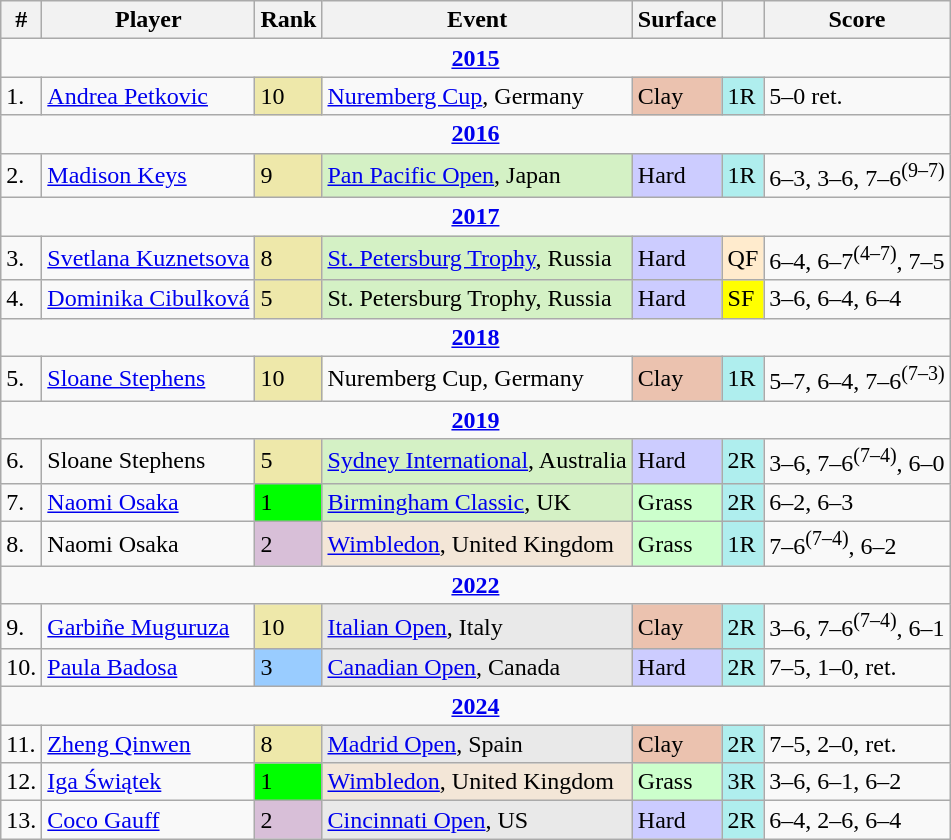<table class="wikitable sortable">
<tr>
<th class=unsortable>#</th>
<th>Player</th>
<th>Rank</th>
<th>Event</th>
<th>Surface</th>
<th class=unsortable></th>
<th class=unsortable>Score</th>
</tr>
<tr>
<td colspan="8" align="center"><a href='#'><strong>2015</strong></a></td>
</tr>
<tr>
<td>1.</td>
<td> <a href='#'>Andrea Petkovic</a></td>
<td bgcolor="eee8aa">10</td>
<td><a href='#'>Nuremberg Cup</a>, Germany</td>
<td bgcolor="ebc2af">Clay</td>
<td bgcolor="afeeee">1R</td>
<td>5–0 ret.</td>
</tr>
<tr>
<td colspan="8" align="center"><a href='#'><strong>2016</strong></a></td>
</tr>
<tr>
<td>2.</td>
<td> <a href='#'>Madison Keys</a></td>
<td bgcolor="EEE8AA">9</td>
<td bgcolor="d4f1c5"><a href='#'>Pan Pacific Open</a>, Japan</td>
<td bgcolor="CCCCFF">Hard</td>
<td bgcolor="afeeee">1R</td>
<td>6–3, 3–6, 7–6<sup>(9–7)</sup></td>
</tr>
<tr>
<td colspan="8" align="center"><a href='#'><strong>2017</strong></a></td>
</tr>
<tr>
<td>3.</td>
<td> <a href='#'>Svetlana Kuznetsova</a></td>
<td bgcolor="EEE8AA">8</td>
<td bgcolor="d4f1c5"><a href='#'>St. Petersburg Trophy</a>, Russia</td>
<td bgcolor="CCCCFF">Hard</td>
<td bgcolor="ffebcd">QF</td>
<td>6–4, 6–7<sup>(4–7)</sup>, 7–5</td>
</tr>
<tr>
<td>4.</td>
<td> <a href='#'>Dominika Cibulková</a></td>
<td bgcolor="EEE8AA">5</td>
<td bgcolor="d4f1c5">St. Petersburg Trophy, Russia</td>
<td bgcolor="CCCCFF">Hard</td>
<td bgcolor="yellow">SF</td>
<td>3–6, 6–4, 6–4</td>
</tr>
<tr>
<td colspan="8" align="center"><a href='#'><strong>2018</strong></a></td>
</tr>
<tr>
<td>5.</td>
<td> <a href='#'>Sloane Stephens</a></td>
<td bgcolor="eee8aa">10</td>
<td>Nuremberg Cup, Germany</td>
<td bgcolor="ebc2af">Clay</td>
<td bgcolor="afeeee">1R</td>
<td>5–7, 6–4, 7–6<sup>(7–3)</sup></td>
</tr>
<tr>
<td colspan="8" align="center"><a href='#'><strong>2019</strong></a></td>
</tr>
<tr>
<td>6.</td>
<td> Sloane Stephens</td>
<td bgcolor="eee8aa">5</td>
<td bgcolor="d4f1c5"><a href='#'>Sydney International</a>, Australia</td>
<td bgcolor="CCCCFF">Hard</td>
<td bgcolor="afeeee">2R</td>
<td>3–6, 7–6<sup>(7–4)</sup>, 6–0</td>
</tr>
<tr>
<td>7.</td>
<td> <a href='#'>Naomi Osaka</a></td>
<td bgcolor="lime">1</td>
<td bgcolor="d4f1c5"><a href='#'>Birmingham Classic</a>, UK</td>
<td style="background:#cfc;">Grass</td>
<td bgcolor="afeeee">2R</td>
<td>6–2, 6–3</td>
</tr>
<tr>
<td>8.</td>
<td> Naomi Osaka</td>
<td bgcolor="thistle">2</td>
<td style="background:#f3e6d7;"><a href='#'>Wimbledon</a>, United Kingdom</td>
<td style="background:#cfc;">Grass</td>
<td bgcolor="afeeee">1R</td>
<td>7–6<sup>(7–4)</sup>, 6–2</td>
</tr>
<tr>
<td colspan="8" align="center"><strong><a href='#'>2022</a></strong></td>
</tr>
<tr>
<td>9.</td>
<td> <a href='#'>Garbiñe Muguruza</a></td>
<td bgcolor="eee8AA">10</td>
<td bgcolor="e9e9e9"><a href='#'>Italian Open</a>, Italy</td>
<td bgcolor="ebc2af">Clay</td>
<td bgcolor="afeeee">2R</td>
<td>3–6, 7–6<sup>(7–4)</sup>, 6–1</td>
</tr>
<tr>
<td>10.</td>
<td> <a href='#'>Paula Badosa</a></td>
<td bgcolor="99ccff">3</td>
<td bgcolor="e9e9e9"><a href='#'>Canadian Open</a>, Canada</td>
<td bgcolor="ccccff">Hard</td>
<td bgcolor="afeeee">2R</td>
<td>7–5, 1–0, ret.</td>
</tr>
<tr>
<td colspan="8" align="center"><strong><a href='#'>2024</a></strong></td>
</tr>
<tr>
<td>11.</td>
<td> <a href='#'>Zheng Qinwen</a></td>
<td bgcolor="EEE8AA">8</td>
<td bgcolor="e9e9e9"><a href='#'>Madrid Open</a>, Spain</td>
<td bgcolor="ebc2af">Clay</td>
<td bgcolor="afeeee">2R</td>
<td>7–5, 2–0, ret.</td>
</tr>
<tr>
<td>12.</td>
<td> <a href='#'>Iga Świątek</a></td>
<td bgcolor="lime">1</td>
<td style="background:#f3e6d7;"><a href='#'>Wimbledon</a>, United Kingdom</td>
<td style="background:#cfc;">Grass</td>
<td bgcolor="afeeee">3R</td>
<td>3–6, 6–1, 6–2</td>
</tr>
<tr>
<td>13.</td>
<td> <a href='#'>Coco Gauff</a></td>
<td bgcolor="thistle">2</td>
<td bgcolor=e9e9e9><a href='#'>Cincinnati Open</a>, US</td>
<td bgcolor="ccccff">Hard</td>
<td bgcolor=afeeee>2R</td>
<td>6–4, 2–6, 6–4</td>
</tr>
</table>
